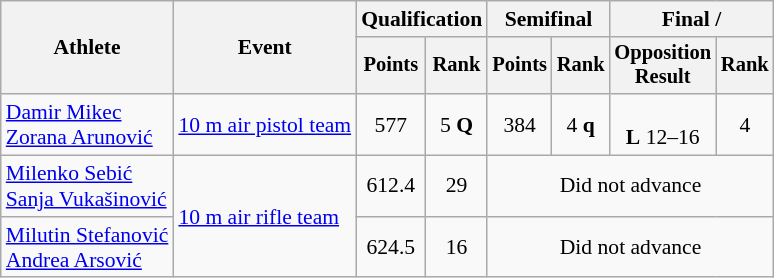<table class="wikitable" style="font-size:90%">
<tr>
<th rowspan="2">Athlete</th>
<th rowspan="2">Event</th>
<th colspan=2>Qualification</th>
<th colspan=2>Semifinal</th>
<th colspan=2>Final / </th>
</tr>
<tr style="font-size:95%">
<th>Points</th>
<th>Rank</th>
<th>Points</th>
<th>Rank</th>
<th>Opposition<br>Result</th>
<th>Rank</th>
</tr>
<tr align=center>
<td align=left><a href='#'>Damir Mikec</a><br><a href='#'>Zorana Arunović</a></td>
<td align=left><a href='#'>10 m air pistol team</a></td>
<td>577</td>
<td>5 <strong>Q</strong></td>
<td>384</td>
<td>4 <strong>q</strong></td>
<td><br><strong>L</strong> 12–16</td>
<td>4</td>
</tr>
<tr align=center>
<td align=left><a href='#'>Milenko Sebić</a><br><a href='#'>Sanja Vukašinović</a></td>
<td align=left rowspan=2><a href='#'>10 m air rifle team</a></td>
<td>612.4</td>
<td>29</td>
<td colspan=4>Did not advance</td>
</tr>
<tr align=center>
<td align=left><a href='#'>Milutin Stefanović</a><br><a href='#'>Andrea Arsović</a></td>
<td>624.5</td>
<td>16</td>
<td colspan=4>Did not advance</td>
</tr>
</table>
